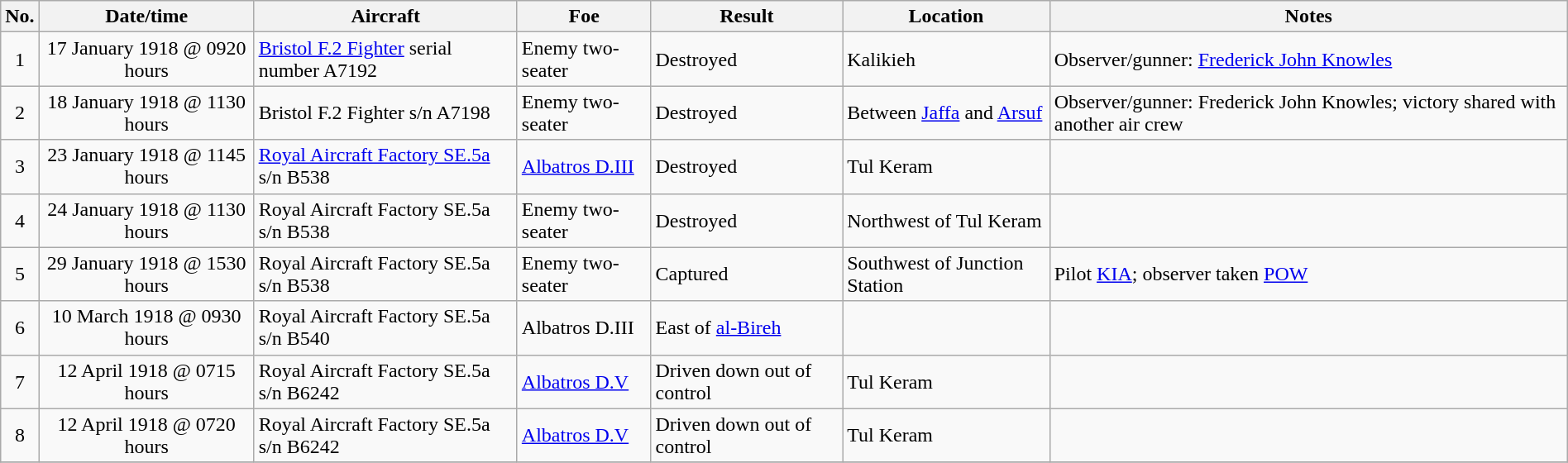<table class="wikitable" border="1" style="margin: 1em auto 1em auto">
<tr>
<th>No.</th>
<th>Date/time</th>
<th>Aircraft</th>
<th>Foe</th>
<th>Result</th>
<th>Location</th>
<th>Notes</th>
</tr>
<tr>
<td align="center">1</td>
<td align="center">17 January 1918 @ 0920 hours</td>
<td><a href='#'>Bristol F.2 Fighter</a> serial number A7192</td>
<td>Enemy two-seater</td>
<td>Destroyed</td>
<td>Kalikieh</td>
<td>Observer/gunner: <a href='#'>Frederick John Knowles</a></td>
</tr>
<tr>
<td align="center">2</td>
<td align="center">18 January 1918 @ 1130 hours</td>
<td>Bristol F.2 Fighter s/n A7198</td>
<td>Enemy two-seater</td>
<td>Destroyed</td>
<td>Between <a href='#'>Jaffa</a> and <a href='#'>Arsuf</a></td>
<td>Observer/gunner: Frederick John Knowles; victory shared with another air crew</td>
</tr>
<tr>
<td align="center">3</td>
<td align="center">23 January 1918 @ 1145 hours</td>
<td><a href='#'>Royal Aircraft Factory SE.5a</a> s/n B538</td>
<td><a href='#'>Albatros D.III</a></td>
<td>Destroyed</td>
<td>Tul Keram</td>
<td></td>
</tr>
<tr>
<td align="center">4</td>
<td align="center">24 January 1918 @ 1130 hours</td>
<td>Royal Aircraft Factory SE.5a s/n B538</td>
<td>Enemy two-seater</td>
<td>Destroyed</td>
<td>Northwest of Tul Keram</td>
<td></td>
</tr>
<tr>
<td align="center">5</td>
<td align="center">29 January 1918 @ 1530 hours</td>
<td>Royal Aircraft Factory SE.5a s/n B538</td>
<td>Enemy two-seater</td>
<td>Captured</td>
<td>Southwest of Junction Station</td>
<td>Pilot <a href='#'>KIA</a>; observer taken <a href='#'>POW</a></td>
</tr>
<tr>
<td align="center">6</td>
<td align="center">10 March 1918 @ 0930 hours</td>
<td>Royal Aircraft Factory SE.5a s/n B540</td>
<td>Albatros D.III</td>
<td>East of <a href='#'>al-Bireh</a></td>
<td></td>
<td></td>
</tr>
<tr>
<td align="center">7</td>
<td align="center">12 April 1918 @ 0715 hours</td>
<td>Royal Aircraft Factory SE.5a s/n B6242</td>
<td><a href='#'>Albatros D.V</a></td>
<td>Driven down out of control</td>
<td>Tul Keram</td>
<td></td>
</tr>
<tr>
<td align="center">8</td>
<td align="center">12 April 1918 @ 0720 hours</td>
<td>Royal Aircraft Factory SE.5a s/n B6242</td>
<td><a href='#'>Albatros D.V</a></td>
<td>Driven down out of control</td>
<td>Tul Keram</td>
<td></td>
</tr>
<tr>
</tr>
</table>
